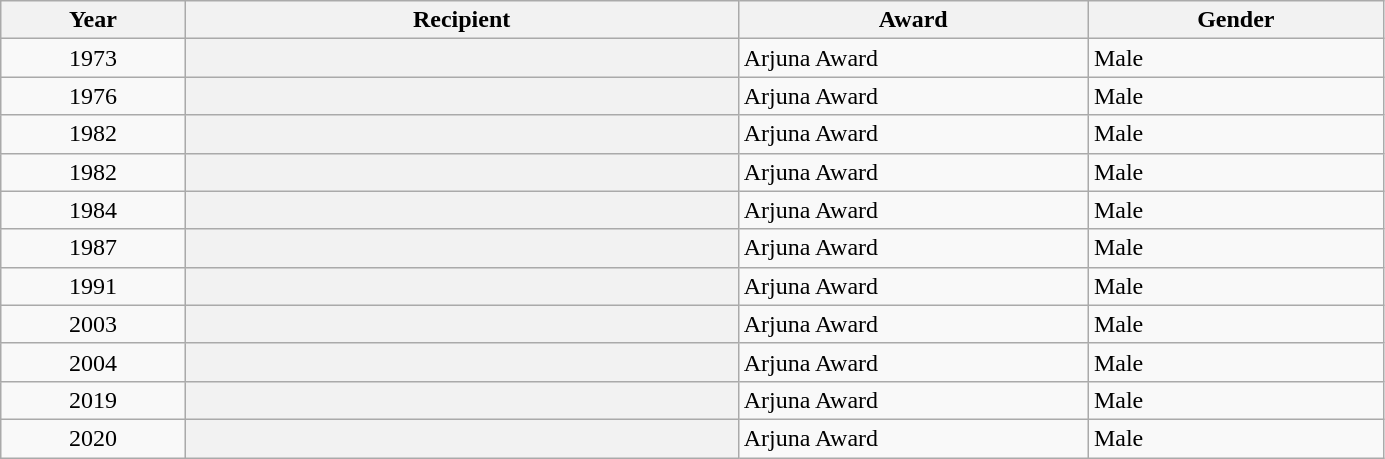<table class="wikitable plainrowheaders sortable" style="width:73%">
<tr>
<th scope="col" style="width:10%">Year</th>
<th scope="col" style="width:30%">Recipient</th>
<th scope="col" style="width:19%">Award</th>
<th scope="col" style="width:16%">Gender</th>
</tr>
<tr>
<td style="text-align:center;">1973</td>
<th scope="row"></th>
<td>Arjuna Award</td>
<td>Male</td>
</tr>
<tr>
<td style="text-align:center;">1976</td>
<th scope="row"></th>
<td>Arjuna Award</td>
<td>Male</td>
</tr>
<tr>
<td style="text-align:center;">1982</td>
<th scope="row"></th>
<td>Arjuna Award</td>
<td>Male</td>
</tr>
<tr>
<td style="text-align:center;">1982</td>
<th scope="row"></th>
<td>Arjuna Award</td>
<td>Male</td>
</tr>
<tr>
<td style="text-align:center;">1984</td>
<th scope="row"></th>
<td>Arjuna Award</td>
<td>Male</td>
</tr>
<tr>
<td style="text-align:center;">1987</td>
<th scope="row"></th>
<td>Arjuna Award</td>
<td>Male</td>
</tr>
<tr>
<td style="text-align:center;">1991</td>
<th scope="row"></th>
<td>Arjuna Award</td>
<td>Male</td>
</tr>
<tr>
<td style="text-align:center;">2003</td>
<th scope="row"></th>
<td>Arjuna Award</td>
<td>Male</td>
</tr>
<tr>
<td style="text-align:center;">2004</td>
<th scope="row"></th>
<td>Arjuna Award</td>
<td>Male</td>
</tr>
<tr>
<td style="text-align:center;">2019</td>
<th scope="row"></th>
<td>Arjuna Award</td>
<td>Male</td>
</tr>
<tr>
<td style="text-align:center;">2020</td>
<th scope="row"></th>
<td>Arjuna Award</td>
<td>Male</td>
</tr>
</table>
